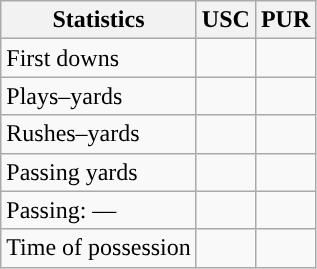<table class="wikitable" style="float:left">
<tr>
<th>Statistics</th>
<th>USC</th>
<th>PUR</th>
</tr>
<tr>
<td>First downs</td>
<td></td>
<td></td>
</tr>
<tr>
<td>Plays–yards</td>
<td></td>
<td></td>
</tr>
<tr>
<td>Rushes–yards</td>
<td></td>
<td></td>
</tr>
<tr>
<td>Passing yards</td>
<td></td>
<td></td>
</tr>
<tr>
<td>Passing: ––</td>
<td></td>
<td></td>
</tr>
<tr>
<td>Time of possession</td>
<td></td>
<td></td>
</tr>
</table>
